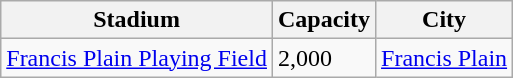<table class="wikitable sortable">
<tr>
<th>Stadium</th>
<th>Capacity</th>
<th>City</th>
</tr>
<tr>
<td><a href='#'>Francis Plain Playing Field</a></td>
<td>2,000</td>
<td><a href='#'>Francis Plain</a></td>
</tr>
</table>
